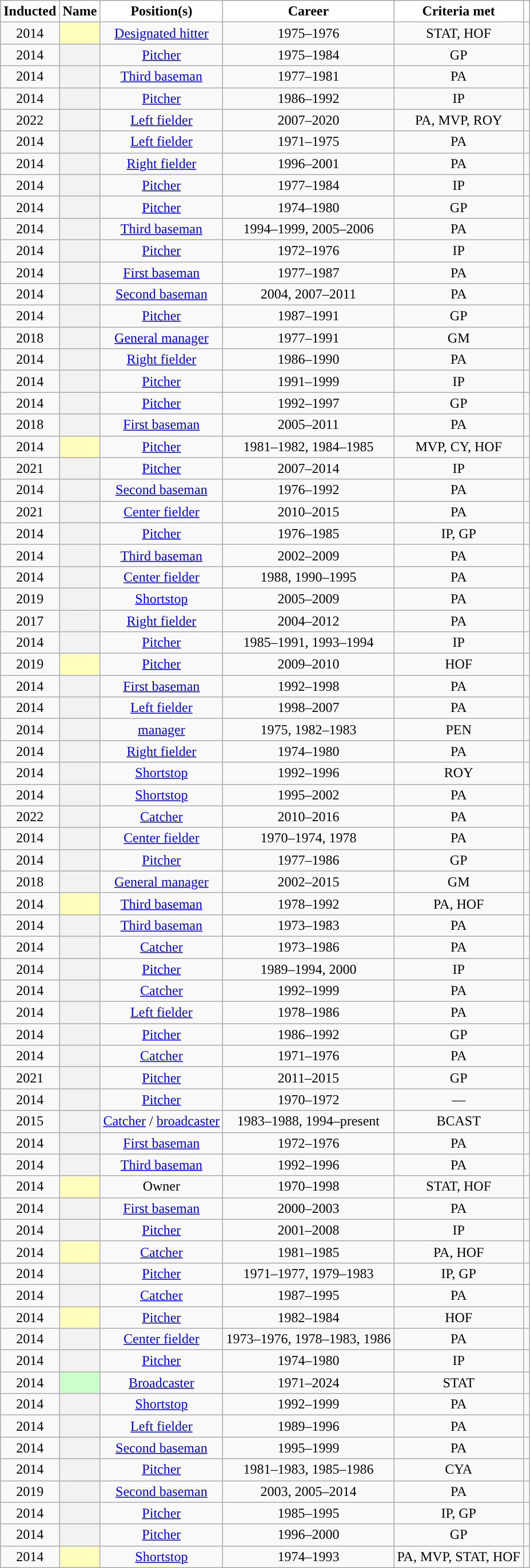<table class="wikitable sortable plainrowheaders" style="text-align:center">
<tr>
<th scope="col" style="background-color:#ffffff; border-top:#">Inducted</th>
<th scope="col" style="background-color:#ffffff; border-top:#">Name</th>
<th scope="col" style="background-color:#ffffff; border-top:#">Position(s)</th>
<th scope="col" style="background-color:#ffffff; border-top:#">Career</th>
<th scope="col" style="background-color:#ffffff; border-top:#">Criteria met</th>
<th scope="col" class="unsortable" style="background-color:#ffffff; border-top:#"></th>
</tr>
<tr>
<td>2014</td>
<th scope="row" style="text-align:center; background:#FFFFBB"></th>
<td><a href='#'>Designated hitter</a></td>
<td>1975–1976</td>
<td>STAT, HOF</td>
<td></td>
</tr>
<tr>
<td>2014</td>
<th scope="row" style="text-align:center"></th>
<td><a href='#'>Pitcher</a></td>
<td>1975–1984</td>
<td>GP</td>
<td></td>
</tr>
<tr>
<td>2014</td>
<th scope="row" style="text-align:center"></th>
<td><a href='#'>Third baseman</a></td>
<td>1977–1981</td>
<td>PA</td>
<td></td>
</tr>
<tr>
<td>2014</td>
<th scope="row" style="text-align:center"></th>
<td><a href='#'>Pitcher</a></td>
<td>1986–1992</td>
<td>IP</td>
<td></td>
</tr>
<tr>
<td>2022</td>
<th scope="row" style="text-align:center"></th>
<td><a href='#'>Left fielder</a></td>
<td>2007–2020</td>
<td>PA, MVP, ROY</td>
<td></td>
</tr>
<tr>
<td>2014</td>
<th scope="row" style="text-align:center"></th>
<td><a href='#'>Left fielder</a></td>
<td>1971–1975</td>
<td>PA</td>
<td></td>
</tr>
<tr>
<td>2014</td>
<th scope="row" style="text-align:center"></th>
<td><a href='#'>Right fielder</a></td>
<td>1996–2001</td>
<td>PA</td>
<td></td>
</tr>
<tr>
<td>2014</td>
<th scope="row" style="text-align:center"></th>
<td><a href='#'>Pitcher</a></td>
<td>1977–1984</td>
<td>IP</td>
<td></td>
</tr>
<tr>
<td>2014</td>
<th scope="row" style="text-align:center"></th>
<td><a href='#'>Pitcher</a></td>
<td>1974–1980</td>
<td>GP</td>
<td></td>
</tr>
<tr>
<td>2014</td>
<th scope="row" style="text-align:center"></th>
<td><a href='#'>Third baseman</a></td>
<td>1994–1999, 2005–2006</td>
<td>PA</td>
<td></td>
</tr>
<tr>
<td>2014</td>
<th scope="row" style="text-align:center"></th>
<td><a href='#'>Pitcher</a></td>
<td>1972–1976</td>
<td>IP</td>
<td></td>
</tr>
<tr>
<td>2014</td>
<th scope="row" style="text-align:center"></th>
<td><a href='#'>First baseman</a></td>
<td>1977–1987</td>
<td>PA</td>
<td></td>
</tr>
<tr>
<td>2014</td>
<th scope="row" style="text-align:center"></th>
<td><a href='#'>Second baseman</a></td>
<td>2004, 2007–2011</td>
<td>PA</td>
<td></td>
</tr>
<tr>
<td>2014</td>
<th scope="row" style="text-align:center"></th>
<td><a href='#'>Pitcher</a></td>
<td>1987–1991</td>
<td>GP</td>
<td></td>
</tr>
<tr>
<td>2018</td>
<th scope="row" style="text-align:center"></th>
<td><a href='#'>General manager</a></td>
<td>1977–1991</td>
<td>GM</td>
<td></td>
</tr>
<tr>
<td>2014</td>
<th scope="row" style="text-align:center"></th>
<td><a href='#'>Right fielder</a></td>
<td>1986–1990</td>
<td>PA</td>
<td></td>
</tr>
<tr>
<td>2014</td>
<th scope="row" style="text-align:center"></th>
<td><a href='#'>Pitcher</a></td>
<td>1991–1999</td>
<td>IP</td>
<td></td>
</tr>
<tr>
<td>2014</td>
<th scope="row" style="text-align:center"></th>
<td><a href='#'>Pitcher</a></td>
<td>1992–1997</td>
<td>GP</td>
<td></td>
</tr>
<tr>
<td>2018</td>
<th scope="row" style="text-align:center"></th>
<td><a href='#'>First baseman</a></td>
<td>2005–2011</td>
<td>PA</td>
<td></td>
</tr>
<tr>
<td>2014</td>
<th scope="row" style="text-align:center; background:#FFFFBB"></th>
<td><a href='#'>Pitcher</a></td>
<td>1981–1982, 1984–1985</td>
<td>MVP, CY, HOF</td>
<td></td>
</tr>
<tr>
<td>2021</td>
<th scope="row" style="text-align:center"></th>
<td><a href='#'>Pitcher</a></td>
<td>2007–2014</td>
<td>IP</td>
<td></td>
</tr>
<tr>
<td>2014</td>
<th scope="row" style="text-align:center"></th>
<td><a href='#'>Second baseman</a></td>
<td>1976–1992</td>
<td>PA</td>
<td></td>
</tr>
<tr>
<td>2021</td>
<th scope="row" style="text-align:center"></th>
<td><a href='#'>Center fielder</a></td>
<td>2010–2015</td>
<td>PA</td>
<td></td>
</tr>
<tr>
<td>2014</td>
<th scope="row" style="text-align:center"></th>
<td><a href='#'>Pitcher</a></td>
<td>1976–1985</td>
<td>IP, GP</td>
<td></td>
</tr>
<tr>
<td>2014</td>
<th scope="row" style="text-align:center"></th>
<td><a href='#'>Third baseman</a></td>
<td>2002–2009</td>
<td>PA</td>
<td></td>
</tr>
<tr>
<td>2014</td>
<th scope="row" style="text-align:center"></th>
<td><a href='#'>Center fielder</a></td>
<td>1988, 1990–1995</td>
<td>PA</td>
<td></td>
</tr>
<tr>
<td>2019</td>
<th scope="row" style="text-align:center"></th>
<td><a href='#'>Shortstop</a></td>
<td>2005–2009</td>
<td>PA</td>
<td></td>
</tr>
<tr>
<td>2017</td>
<th scope="row" style="text-align:center"></th>
<td><a href='#'>Right fielder</a></td>
<td>2004–2012</td>
<td>PA</td>
<td></td>
</tr>
<tr>
<td>2014</td>
<th scope="row" style="text-align:center"></th>
<td><a href='#'>Pitcher</a></td>
<td>1985–1991, 1993–1994</td>
<td>IP</td>
<td></td>
</tr>
<tr>
<td>2019</td>
<th scope="row" style="text-align:center; background:#FFFFBB"></th>
<td><a href='#'>Pitcher</a></td>
<td>2009–2010</td>
<td>HOF</td>
<td></td>
</tr>
<tr>
<td>2014</td>
<th scope="row" style="text-align:center"></th>
<td><a href='#'>First baseman</a></td>
<td>1992–1998</td>
<td>PA</td>
<td></td>
</tr>
<tr>
<td>2014</td>
<th scope="row" style="text-align:center"></th>
<td><a href='#'>Left fielder</a></td>
<td>1998–2007</td>
<td>PA</td>
<td></td>
</tr>
<tr>
<td>2014</td>
<th scope="row" style="text-align:center"></th>
<td><a href='#'>manager</a></td>
<td>1975, 1982–1983</td>
<td>PEN</td>
<td></td>
</tr>
<tr>
<td>2014</td>
<th scope="row" style="text-align:center"></th>
<td><a href='#'>Right fielder</a></td>
<td>1974–1980</td>
<td>PA</td>
<td></td>
</tr>
<tr>
<td>2014</td>
<th scope="row" style="text-align:center"></th>
<td><a href='#'>Shortstop</a></td>
<td>1992–1996</td>
<td>ROY</td>
<td></td>
</tr>
<tr>
<td>2014</td>
<th scope="row" style="text-align:center"></th>
<td><a href='#'>Shortstop</a></td>
<td>1995–2002</td>
<td>PA</td>
<td></td>
</tr>
<tr>
<td>2022</td>
<th scope="row" style="text-align:center"></th>
<td><a href='#'>Catcher</a></td>
<td>2010–2016</td>
<td>PA</td>
<td></td>
</tr>
<tr>
<td>2014</td>
<th scope="row" style="text-align:center"></th>
<td><a href='#'>Center fielder</a></td>
<td>1970–1974, 1978</td>
<td>PA</td>
<td></td>
</tr>
<tr>
<td>2014</td>
<th scope="row" style="text-align:center"></th>
<td><a href='#'>Pitcher</a></td>
<td>1977–1986</td>
<td>GP</td>
<td></td>
</tr>
<tr>
<td>2018</td>
<th scope="row" style="text-align:center"></th>
<td><a href='#'>General manager</a></td>
<td>2002–2015</td>
<td>GM</td>
<td></td>
</tr>
<tr>
<td>2014</td>
<th scope="row" style="text-align:center; background:#FFFFBB"></th>
<td><a href='#'>Third baseman</a></td>
<td>1978–1992</td>
<td>PA, HOF</td>
<td></td>
</tr>
<tr>
<td>2014</td>
<th scope="row" style="text-align:center"></th>
<td><a href='#'>Third baseman</a></td>
<td>1973–1983</td>
<td>PA</td>
<td></td>
</tr>
<tr>
<td>2014</td>
<th scope="row" style="text-align:center"></th>
<td><a href='#'>Catcher</a></td>
<td>1973–1986</td>
<td>PA</td>
<td></td>
</tr>
<tr>
<td>2014</td>
<th scope="row" style="text-align:center"></th>
<td><a href='#'>Pitcher</a></td>
<td>1989–1994, 2000</td>
<td>IP</td>
<td></td>
</tr>
<tr>
<td>2014</td>
<th scope="row" style="text-align:center"></th>
<td><a href='#'>Catcher</a></td>
<td>1992–1999</td>
<td>PA</td>
<td></td>
</tr>
<tr>
<td>2014</td>
<th scope="row" style="text-align:center"></th>
<td><a href='#'>Left fielder</a></td>
<td>1978–1986</td>
<td>PA</td>
<td></td>
</tr>
<tr>
<td>2014</td>
<th scope="row" style="text-align:center"></th>
<td><a href='#'>Pitcher</a></td>
<td>1986–1992</td>
<td>GP</td>
<td></td>
</tr>
<tr>
<td>2014</td>
<th scope="row" style="text-align:center"></th>
<td><a href='#'>Catcher</a></td>
<td>1971–1976</td>
<td>PA</td>
<td></td>
</tr>
<tr>
<td>2021</td>
<th scope="row" style="text-align:center"></th>
<td><a href='#'>Pitcher</a></td>
<td>2011–2015</td>
<td>GP</td>
<td></td>
</tr>
<tr>
<td>2014</td>
<th scope="row" style="text-align:center"></th>
<td><a href='#'>Pitcher</a></td>
<td>1970–1972</td>
<td>—</td>
<td></td>
</tr>
<tr>
<td>2015</td>
<th scope="row" style="text-align:center"></th>
<td><a href='#'>Catcher</a> / <a href='#'>broadcaster</a></td>
<td>1983–1988, 1994–present</td>
<td>BCAST</td>
<td></td>
</tr>
<tr>
<td>2014</td>
<th scope="row" style="text-align:center"></th>
<td><a href='#'>First baseman</a></td>
<td>1972–1976</td>
<td>PA</td>
<td></td>
</tr>
<tr>
<td>2014</td>
<th scope="row" style="text-align:center"></th>
<td><a href='#'>Third baseman</a></td>
<td>1992–1996</td>
<td>PA</td>
<td></td>
</tr>
<tr>
<td>2014</td>
<th scope="row" style="text-align:center; background:#FFFFBB"></th>
<td>Owner</td>
<td>1970–1998</td>
<td>STAT, HOF</td>
<td></td>
</tr>
<tr>
<td>2014</td>
<th scope="row" style="text-align:center"></th>
<td><a href='#'>First baseman</a></td>
<td>2000–2003</td>
<td>PA</td>
<td></td>
</tr>
<tr>
<td>2014</td>
<th scope="row" style="text-align:center"></th>
<td><a href='#'>Pitcher</a></td>
<td>2001–2008</td>
<td>IP</td>
<td></td>
</tr>
<tr>
<td>2014</td>
<th scope="row" style="text-align:center; background:#FFFFBB"></th>
<td><a href='#'>Catcher</a></td>
<td>1981–1985</td>
<td>PA, HOF</td>
<td></td>
</tr>
<tr>
<td>2014</td>
<th scope="row" style="text-align:center"></th>
<td><a href='#'>Pitcher</a></td>
<td>1971–1977, 1979–1983</td>
<td>IP, GP</td>
<td></td>
</tr>
<tr>
<td>2014</td>
<th scope="row" style="text-align:center"></th>
<td><a href='#'>Catcher</a></td>
<td>1987–1995</td>
<td>PA</td>
<td></td>
</tr>
<tr>
<td>2014</td>
<th scope="row" style="text-align:center; background:#FFFFBB"></th>
<td><a href='#'>Pitcher</a></td>
<td>1982–1984</td>
<td>HOF</td>
<td></td>
</tr>
<tr>
<td>2014</td>
<th scope="row" style="text-align:center"></th>
<td><a href='#'>Center fielder</a></td>
<td>1973–1976, 1978–1983, 1986</td>
<td>PA</td>
<td></td>
</tr>
<tr>
<td>2014</td>
<th scope="row" style="text-align:center"></th>
<td><a href='#'>Pitcher</a></td>
<td>1974–1980</td>
<td>IP</td>
<td></td>
</tr>
<tr>
<td>2014</td>
<th scope="row" style="text-align:center; background:#cfc;"></th>
<td><a href='#'>Broadcaster</a></td>
<td>1971–2024</td>
<td>STAT</td>
<td></td>
</tr>
<tr>
<td>2014</td>
<th scope="row" style="text-align:center"></th>
<td><a href='#'>Shortstop</a></td>
<td>1992–1999</td>
<td>PA</td>
<td></td>
</tr>
<tr>
<td>2014</td>
<th scope="row" style="text-align:center"></th>
<td><a href='#'>Left fielder</a></td>
<td>1989–1996</td>
<td>PA</td>
<td></td>
</tr>
<tr>
<td>2014</td>
<th scope="row" style="text-align:center"></th>
<td><a href='#'>Second baseman</a></td>
<td>1995–1999</td>
<td>PA</td>
<td></td>
</tr>
<tr>
<td>2014</td>
<th scope="row" style="text-align:center"></th>
<td><a href='#'>Pitcher</a></td>
<td>1981–1983, 1985–1986</td>
<td>CYA</td>
<td></td>
</tr>
<tr>
<td>2019</td>
<th scope="row" style="text-align:center"></th>
<td><a href='#'>Second baseman</a></td>
<td>2003, 2005–2014</td>
<td>PA</td>
<td></td>
</tr>
<tr>
<td>2014</td>
<th scope="row" style="text-align:center"></th>
<td><a href='#'>Pitcher</a></td>
<td>1985–1995</td>
<td>IP, GP</td>
<td></td>
</tr>
<tr>
<td>2014</td>
<th scope="row" style="text-align:center"></th>
<td><a href='#'>Pitcher</a></td>
<td>1996–2000</td>
<td>GP</td>
<td></td>
</tr>
<tr>
<td>2014</td>
<th scope="row" style="text-align:center; background:#FFFFBB"></th>
<td><a href='#'>Shortstop</a></td>
<td>1974–1993</td>
<td>PA, MVP, STAT, HOF</td>
<td></td>
</tr>
</table>
